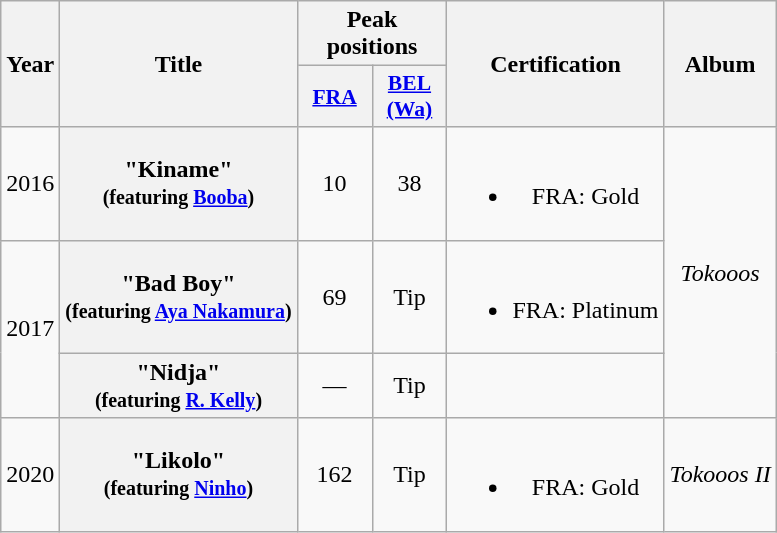<table class="wikitable plainrowheaders" style="text-align:center">
<tr>
<th scope="col" rowspan="2">Year</th>
<th scope="col" rowspan="2">Title</th>
<th scope="col" colspan="2">Peak positions</th>
<th rowspan="2">Certification</th>
<th scope="col" rowspan="2">Album</th>
</tr>
<tr>
<th scope="col" style="width:3em;font-size:90%;"><a href='#'>FRA</a><br></th>
<th scope="col" style="width:3em;font-size:90%;"><a href='#'>BEL<br>(Wa)</a><br></th>
</tr>
<tr>
<td>2016</td>
<th scope="row">"Kiname"<br><small>(featuring <a href='#'>Booba</a>)</small></th>
<td>10</td>
<td>38</td>
<td><br><ul><li>FRA: Gold</li></ul></td>
<td rowspan="3"><em>Tokooos</em></td>
</tr>
<tr>
<td rowspan="2">2017</td>
<th scope="row">"Bad Boy"<br><small>(featuring <a href='#'>Aya Nakamura</a>)</small></th>
<td>69</td>
<td>Tip</td>
<td><br><ul><li>FRA: Platinum</li></ul></td>
</tr>
<tr>
<th scope="row">"Nidja"<br><small>(featuring <a href='#'>R. Kelly</a>)</small></th>
<td>—</td>
<td>Tip</td>
<td></td>
</tr>
<tr>
<td>2020</td>
<th scope="row">"Likolo"<br><small>(featuring <a href='#'>Ninho</a>)</small></th>
<td>162</td>
<td>Tip</td>
<td><br><ul><li>FRA: Gold</li></ul></td>
<td rowspan=2><em>Tokooos II</em></td>
</tr>
</table>
